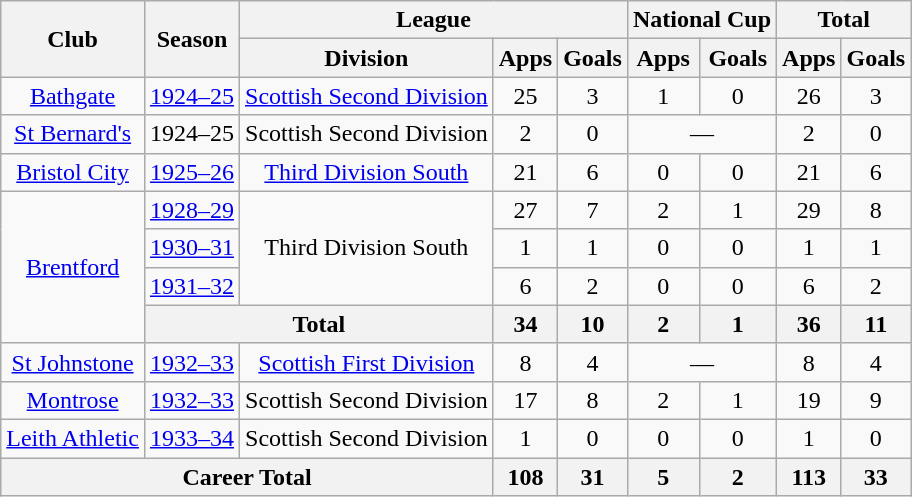<table class="wikitable" style="text-align: center;">
<tr>
<th rowspan="2">Club</th>
<th rowspan="2">Season</th>
<th colspan="3">League</th>
<th colspan="2">National Cup</th>
<th colspan="2">Total</th>
</tr>
<tr>
<th>Division</th>
<th>Apps</th>
<th>Goals</th>
<th>Apps</th>
<th>Goals</th>
<th>Apps</th>
<th>Goals</th>
</tr>
<tr>
<td><a href='#'>Bathgate</a></td>
<td><a href='#'>1924–25</a></td>
<td><a href='#'>Scottish Second Division</a></td>
<td>25</td>
<td>3</td>
<td>1</td>
<td>0</td>
<td>26</td>
<td>3</td>
</tr>
<tr>
<td><a href='#'>St Bernard's</a></td>
<td>1924–25</td>
<td>Scottish Second Division</td>
<td>2</td>
<td>0</td>
<td colspan="2">—</td>
<td>2</td>
<td>0</td>
</tr>
<tr>
<td><a href='#'>Bristol City</a></td>
<td><a href='#'>1925–26</a></td>
<td><a href='#'>Third Division South</a></td>
<td>21</td>
<td>6</td>
<td>0</td>
<td>0</td>
<td>21</td>
<td>6</td>
</tr>
<tr>
<td rowspan="4"><a href='#'>Brentford</a></td>
<td><a href='#'>1928–29</a></td>
<td rowspan="3">Third Division South</td>
<td>27</td>
<td>7</td>
<td>2</td>
<td>1</td>
<td>29</td>
<td>8</td>
</tr>
<tr>
<td><a href='#'>1930–31</a></td>
<td>1</td>
<td>1</td>
<td>0</td>
<td>0</td>
<td>1</td>
<td>1</td>
</tr>
<tr>
<td><a href='#'>1931–32</a></td>
<td>6</td>
<td>2</td>
<td>0</td>
<td>0</td>
<td>6</td>
<td>2</td>
</tr>
<tr>
<th colspan="2">Total</th>
<th>34</th>
<th>10</th>
<th>2</th>
<th>1</th>
<th>36</th>
<th>11</th>
</tr>
<tr>
<td><a href='#'>St Johnstone</a></td>
<td><a href='#'>1932–33</a></td>
<td><a href='#'>Scottish First Division</a></td>
<td>8</td>
<td>4</td>
<td colspan="2">—</td>
<td>8</td>
<td>4</td>
</tr>
<tr>
<td><a href='#'>Montrose</a></td>
<td><a href='#'>1932–33</a></td>
<td>Scottish Second Division</td>
<td>17</td>
<td>8</td>
<td>2</td>
<td>1</td>
<td>19</td>
<td>9</td>
</tr>
<tr>
<td><a href='#'>Leith Athletic</a></td>
<td><a href='#'>1933–34</a></td>
<td>Scottish Second Division</td>
<td>1</td>
<td>0</td>
<td>0</td>
<td>0</td>
<td>1</td>
<td>0</td>
</tr>
<tr>
<th colspan="3">Career Total</th>
<th>108</th>
<th>31</th>
<th>5</th>
<th>2</th>
<th>113</th>
<th>33</th>
</tr>
</table>
